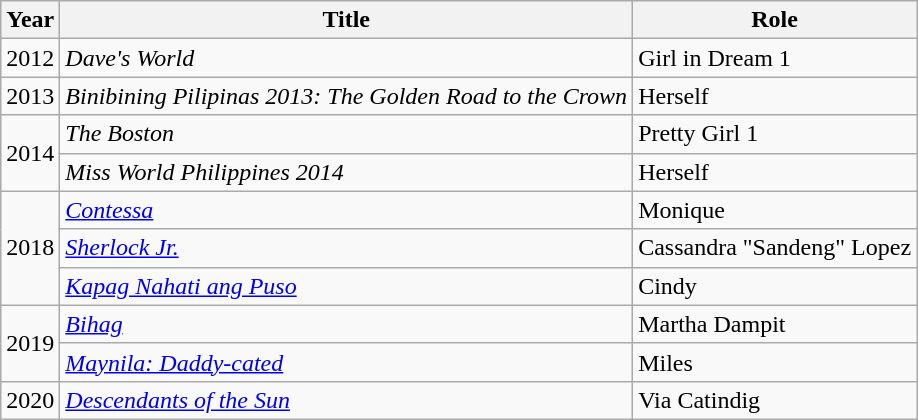<table class="wikitable plainrowheaders">
<tr>
<th>Year</th>
<th>Title</th>
<th>Role</th>
</tr>
<tr>
<td>2012</td>
<td><em>Dave's World</em></td>
<td>Girl in Dream 1</td>
</tr>
<tr>
<td>2013</td>
<td><em>Binibining Pilipinas 2013: The Golden Road to the Crown</em></td>
<td>Herself</td>
</tr>
<tr>
<td rowspan="2">2014</td>
<td><em>The Boston</em></td>
<td>Pretty Girl 1</td>
</tr>
<tr>
<td><em>Miss World Philippines 2014</em></td>
<td>Herself</td>
</tr>
<tr>
<td rowspan="3">2018</td>
<td><em><a href='#'>Contessa</a></em></td>
<td>Monique</td>
</tr>
<tr>
<td><em><a href='#'>Sherlock Jr.</a></em></td>
<td>Cassandra "Sandeng" Lopez</td>
</tr>
<tr>
<td><em><a href='#'>Kapag Nahati ang Puso</a></em></td>
<td>Cindy</td>
</tr>
<tr>
<td rowspan="2">2019</td>
<td><em><a href='#'>Bihag</a></em></td>
<td>Martha Dampit</td>
</tr>
<tr>
<td><em><a href='#'>Maynila: Daddy-cated</a></em></td>
<td>Miles</td>
</tr>
<tr>
<td>2020</td>
<td><em><a href='#'>Descendants of the Sun</a></em></td>
<td>Via Catindig</td>
</tr>
</table>
